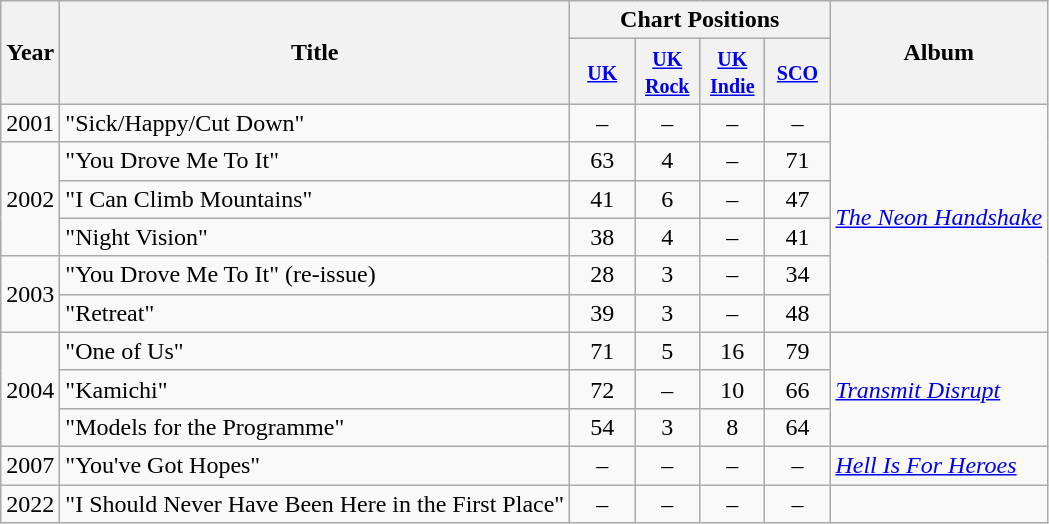<table class="wikitable">
<tr>
<th rowspan="2">Year</th>
<th rowspan="2">Title</th>
<th colspan="4">Chart Positions</th>
<th rowspan="2">Album</th>
</tr>
<tr>
<th style="width:36px;"><small><a href='#'>UK</a></small></th>
<th style="width:36px;"><small><a href='#'>UK<br>Rock</a></small></th>
<th style="width:36px;"><small><a href='#'>UK<br>Indie</a></small></th>
<th style="width:36px;"><small><a href='#'>SCO</a></small></th>
</tr>
<tr>
<td>2001</td>
<td>"Sick/Happy/Cut Down"</td>
<td style="text-align:center;">–</td>
<td style="text-align:center;">–</td>
<td style="text-align:center;">–</td>
<td style="text-align:center;">–</td>
<td rowspan="6"><em><a href='#'>The Neon Handshake</a></em></td>
</tr>
<tr>
<td rowspan="3">2002</td>
<td>"You Drove Me To It"</td>
<td style="text-align:center;">63</td>
<td style="text-align:center;">4</td>
<td style="text-align:center;">–</td>
<td style="text-align:center;">71</td>
</tr>
<tr>
<td>"I Can Climb Mountains"</td>
<td style="text-align:center;">41</td>
<td style="text-align:center;">6</td>
<td style="text-align:center;">–</td>
<td style="text-align:center;">47</td>
</tr>
<tr>
<td>"Night Vision"</td>
<td style="text-align:center;">38</td>
<td style="text-align:center;">4</td>
<td style="text-align:center;">–</td>
<td style="text-align:center;">41</td>
</tr>
<tr>
<td rowspan="2">2003</td>
<td>"You Drove Me To It" (re-issue)</td>
<td style="text-align:center;">28</td>
<td style="text-align:center;">3</td>
<td style="text-align:center;">–</td>
<td style="text-align:center;">34</td>
</tr>
<tr>
<td>"Retreat"</td>
<td style="text-align:center;">39</td>
<td style="text-align:center;">3</td>
<td style="text-align:center;">–</td>
<td style="text-align:center;">48</td>
</tr>
<tr>
<td rowspan="3">2004</td>
<td>"One of Us"</td>
<td style="text-align:center;">71</td>
<td style="text-align:center;">5</td>
<td style="text-align:center;">16</td>
<td style="text-align:center;">79</td>
<td rowspan="3"><em><a href='#'>Transmit Disrupt</a></em></td>
</tr>
<tr>
<td>"Kamichi"</td>
<td style="text-align:center;">72</td>
<td style="text-align:center;">–</td>
<td style="text-align:center;">10</td>
<td style="text-align:center;">66</td>
</tr>
<tr>
<td>"Models for the Programme"</td>
<td style="text-align:center;">54</td>
<td style="text-align:center;">3</td>
<td style="text-align:center;">8</td>
<td style="text-align:center;">64</td>
</tr>
<tr>
<td>2007</td>
<td>"You've Got Hopes"</td>
<td style="text-align:center;">–</td>
<td style="text-align:center;">–</td>
<td style="text-align:center;">–</td>
<td style="text-align:center;">–</td>
<td><em><a href='#'>Hell Is For Heroes</a></em></td>
</tr>
<tr>
<td>2022</td>
<td>"I Should Never Have Been Here in the First Place"</td>
<td style="text-align:center;">–</td>
<td style="text-align:center;">–</td>
<td style="text-align:center;">–</td>
<td style="text-align:center;">–</td>
<td></td>
</tr>
</table>
